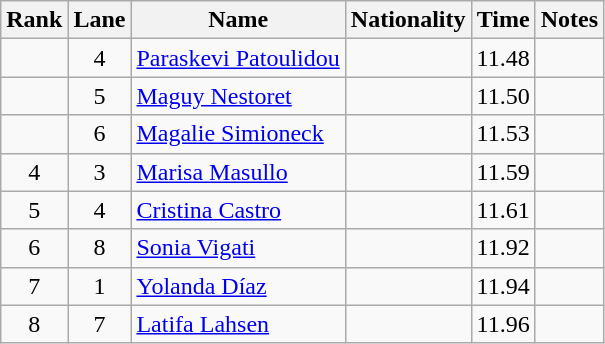<table class="wikitable sortable" style="text-align:center">
<tr>
<th>Rank</th>
<th>Lane</th>
<th>Name</th>
<th>Nationality</th>
<th>Time</th>
<th>Notes</th>
</tr>
<tr>
<td></td>
<td>4</td>
<td align=left><a href='#'>Paraskevi Patoulidou</a></td>
<td align=left></td>
<td>11.48</td>
<td></td>
</tr>
<tr>
<td></td>
<td>5</td>
<td align=left><a href='#'>Maguy Nestoret</a></td>
<td align=left></td>
<td>11.50</td>
<td></td>
</tr>
<tr>
<td></td>
<td>6</td>
<td align=left><a href='#'>Magalie Simioneck</a></td>
<td align=left></td>
<td>11.53</td>
<td></td>
</tr>
<tr>
<td>4</td>
<td>3</td>
<td align=left><a href='#'>Marisa Masullo</a></td>
<td align=left></td>
<td>11.59</td>
<td></td>
</tr>
<tr>
<td>5</td>
<td>4</td>
<td align=left><a href='#'>Cristina Castro</a></td>
<td align=left></td>
<td>11.61</td>
<td></td>
</tr>
<tr>
<td>6</td>
<td>8</td>
<td align=left><a href='#'>Sonia Vigati</a></td>
<td align=left></td>
<td>11.92</td>
<td></td>
</tr>
<tr>
<td>7</td>
<td>1</td>
<td align=left><a href='#'>Yolanda Díaz</a></td>
<td align=left></td>
<td>11.94</td>
<td></td>
</tr>
<tr>
<td>8</td>
<td>7</td>
<td align=left><a href='#'>Latifa Lahsen</a></td>
<td align=left></td>
<td>11.96</td>
<td></td>
</tr>
</table>
